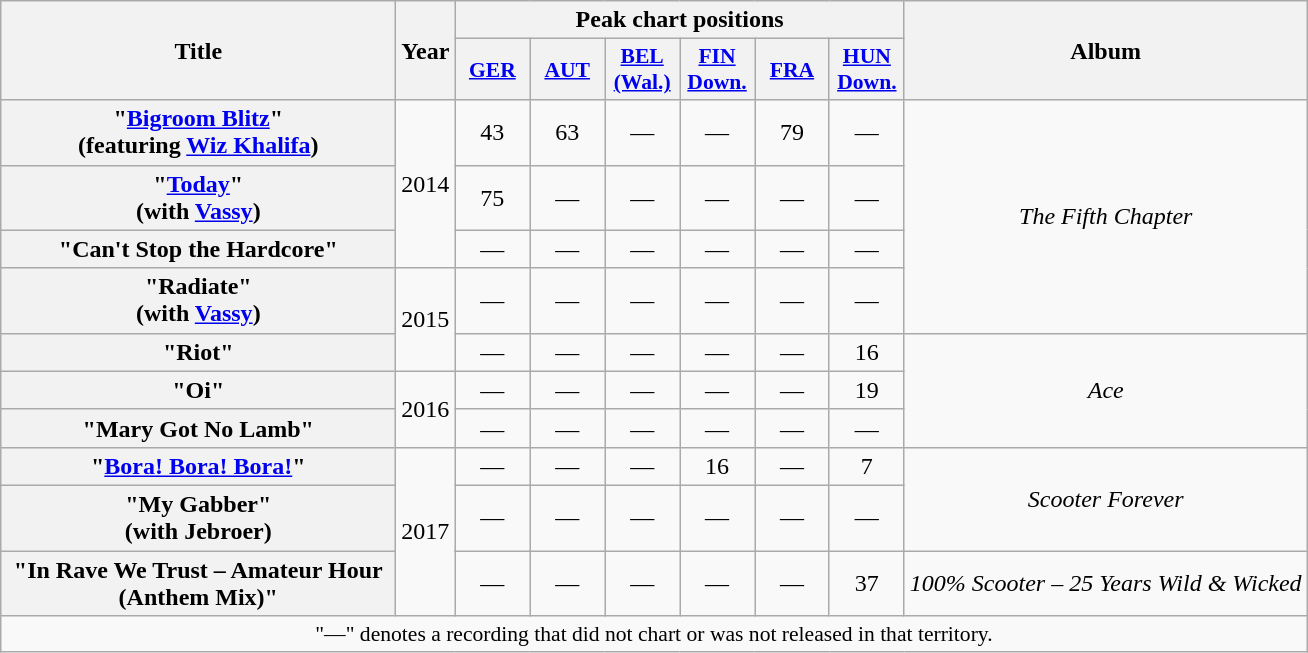<table class="wikitable plainrowheaders" style="text-align:center;">
<tr>
<th scope="col" rowspan="2" style="width:16em;">Title</th>
<th scope="col" rowspan="2">Year</th>
<th colspan="6" scope="col">Peak chart positions</th>
<th scope="col" rowspan="2">Album</th>
</tr>
<tr>
<th style="width:3em;font-size:90%"><a href='#'>GER</a><br></th>
<th style="width:3em;font-size:90%"><a href='#'>AUT</a><br></th>
<th style="width:3em;font-size:90%"><a href='#'>BEL<br>(Wal.)</a><br></th>
<th style="width:3em;font-size:90%"><a href='#'>FIN Down.</a>  </th>
<th style="width:3em;font-size:90%"><a href='#'>FRA</a><br></th>
<th style="width:3em;font-size:90%"><a href='#'>HUN Down.</a><br></th>
</tr>
<tr>
<th scope="row">"<a href='#'>Bigroom Blitz</a>"<br><span>(featuring <a href='#'>Wiz Khalifa</a>)</span></th>
<td rowspan="3">2014</td>
<td>43</td>
<td>63</td>
<td>—</td>
<td>—</td>
<td>79</td>
<td>—</td>
<td Rowspan="4"><em>The Fifth Chapter</em></td>
</tr>
<tr>
<th scope="row">"<a href='#'>Today</a>"<br><span>(with <a href='#'>Vassy</a>)</span></th>
<td>75</td>
<td>—</td>
<td>—</td>
<td>—</td>
<td>—</td>
<td>—</td>
</tr>
<tr>
<th scope="row">"Can't Stop the Hardcore"</th>
<td>—</td>
<td>—</td>
<td>—</td>
<td>—</td>
<td>—</td>
<td>—</td>
</tr>
<tr>
<th scope="row">"Radiate"<br><span>(with <a href='#'>Vassy</a>)</span></th>
<td rowspan="2">2015</td>
<td>—</td>
<td>—</td>
<td>—</td>
<td>—</td>
<td>—</td>
<td>—</td>
</tr>
<tr>
<th scope="row">"Riot"</th>
<td>—</td>
<td>—</td>
<td>—</td>
<td>—</td>
<td>—</td>
<td>16</td>
<td rowspan="3"><em>Ace</em></td>
</tr>
<tr>
<th scope="row">"Oi"</th>
<td rowspan="2">2016</td>
<td>—</td>
<td>—</td>
<td>—</td>
<td>—</td>
<td>—</td>
<td>19</td>
</tr>
<tr>
<th scope="row">"Mary Got No Lamb"</th>
<td>—</td>
<td>—</td>
<td>—</td>
<td>—</td>
<td>—</td>
<td>—</td>
</tr>
<tr>
<th scope="row">"<a href='#'>Bora! Bora! Bora!</a>"</th>
<td rowspan="4">2017</td>
<td>—</td>
<td>—</td>
<td>—</td>
<td>16</td>
<td>—</td>
<td>7</td>
<td rowspan="3"><em>Scooter Forever</em></td>
</tr>
<tr>
<th scope="row">"My Gabber"<br><span>(with Jebroer)</span></th>
<td>—</td>
<td>—</td>
<td>—</td>
<td>—</td>
<td>—</td>
<td>—</td>
</tr>
<tr>
<th rowspan="2" scope="row">"In Rave We Trust – Amateur Hour (Anthem Mix)"</th>
<td rowspan="2">—</td>
<td rowspan="2">—</td>
<td rowspan="2">—</td>
<td rowspan="2">—</td>
<td rowspan="2">—</td>
<td rowspan="2">37</td>
</tr>
<tr>
<td><em>100% Scooter – 25 Years Wild & Wicked</em></td>
</tr>
<tr>
<td colspan="9" style="font-size:90%">"—" denotes a recording that did not chart or was not released in that territory.</td>
</tr>
</table>
